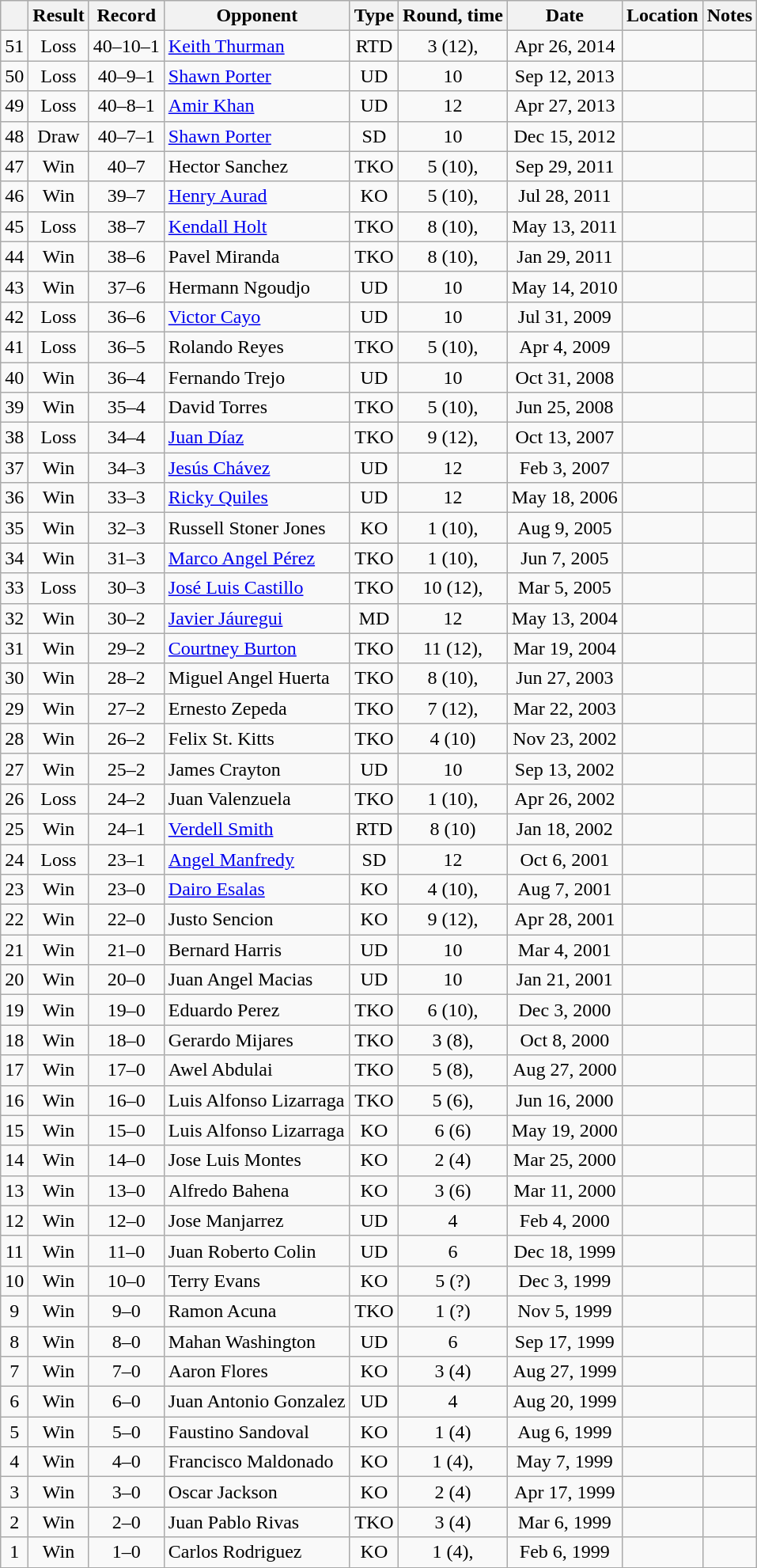<table class="wikitable" style="text-align:center">
<tr>
<th></th>
<th>Result</th>
<th>Record</th>
<th>Opponent</th>
<th>Type</th>
<th>Round, time</th>
<th>Date</th>
<th>Location</th>
<th>Notes</th>
</tr>
<tr>
<td>51</td>
<td>Loss</td>
<td>40–10–1</td>
<td align=left><a href='#'>Keith Thurman</a></td>
<td>RTD</td>
<td>3 (12), </td>
<td>Apr 26, 2014</td>
<td style="text-align:left;"></td>
<td style="text-align:left;"></td>
</tr>
<tr>
<td>50</td>
<td>Loss</td>
<td>40–9–1</td>
<td align=left><a href='#'>Shawn Porter</a></td>
<td>UD</td>
<td>10</td>
<td>Sep 12, 2013</td>
<td style="text-align:left;"></td>
<td style="text-align:left;"></td>
</tr>
<tr>
<td>49</td>
<td>Loss</td>
<td>40–8–1</td>
<td align=left><a href='#'>Amir Khan</a></td>
<td>UD</td>
<td>12</td>
<td>Apr 27, 2013</td>
<td style="text-align:left;"></td>
<td></td>
</tr>
<tr>
<td>48</td>
<td>Draw</td>
<td>40–7–1</td>
<td align=left><a href='#'>Shawn Porter</a></td>
<td>SD</td>
<td>10</td>
<td>Dec 15, 2012</td>
<td style="text-align:left;"></td>
<td></td>
</tr>
<tr>
<td>47</td>
<td>Win</td>
<td>40–7</td>
<td align=left>Hector Sanchez</td>
<td>TKO</td>
<td>5 (10), </td>
<td>Sep 29, 2011</td>
<td style="text-align:left;"></td>
<td></td>
</tr>
<tr>
<td>46</td>
<td>Win</td>
<td>39–7</td>
<td align=left><a href='#'>Henry Aurad</a></td>
<td>KO</td>
<td>5 (10), </td>
<td>Jul 28, 2011</td>
<td style="text-align:left;"></td>
<td></td>
</tr>
<tr>
<td>45</td>
<td>Loss</td>
<td>38–7</td>
<td align=left><a href='#'>Kendall Holt</a></td>
<td>TKO</td>
<td>8 (10), </td>
<td>May 13, 2011</td>
<td style="text-align:left;"></td>
<td></td>
</tr>
<tr>
<td>44</td>
<td>Win</td>
<td>38–6</td>
<td align=left>Pavel Miranda</td>
<td>TKO</td>
<td>8 (10), </td>
<td>Jan 29, 2011</td>
<td style="text-align:left;"></td>
<td></td>
</tr>
<tr>
<td>43</td>
<td>Win</td>
<td>37–6</td>
<td align=left>Hermann Ngoudjo</td>
<td>UD</td>
<td>10</td>
<td>May 14, 2010</td>
<td style="text-align:left;"></td>
<td></td>
</tr>
<tr>
<td>42</td>
<td>Loss</td>
<td>36–6</td>
<td align=left><a href='#'>Victor Cayo</a></td>
<td>UD</td>
<td>10</td>
<td>Jul 31, 2009</td>
<td style="text-align:left;"></td>
<td></td>
</tr>
<tr>
<td>41</td>
<td>Loss</td>
<td>36–5</td>
<td align=left>Rolando Reyes</td>
<td>TKO</td>
<td>5 (10), </td>
<td>Apr 4, 2009</td>
<td style="text-align:left;"></td>
<td></td>
</tr>
<tr>
<td>40</td>
<td>Win</td>
<td>36–4</td>
<td align=left>Fernando Trejo</td>
<td>UD</td>
<td>10</td>
<td>Oct 31, 2008</td>
<td style="text-align:left;"></td>
<td></td>
</tr>
<tr>
<td>39</td>
<td>Win</td>
<td>35–4</td>
<td align=left>David Torres</td>
<td>TKO</td>
<td>5 (10), </td>
<td>Jun 25, 2008</td>
<td style="text-align:left;"></td>
<td></td>
</tr>
<tr>
<td>38</td>
<td>Loss</td>
<td>34–4</td>
<td align=left><a href='#'>Juan Díaz</a></td>
<td>TKO</td>
<td>9 (12), </td>
<td>Oct 13, 2007</td>
<td style="text-align:left;"></td>
<td style="text-align:left;"></td>
</tr>
<tr>
<td>37</td>
<td>Win</td>
<td>34–3</td>
<td align=left><a href='#'>Jesús Chávez</a></td>
<td>UD</td>
<td>12</td>
<td>Feb 3, 2007</td>
<td style="text-align:left;"></td>
<td style="text-align:left;"></td>
</tr>
<tr>
<td>36</td>
<td>Win</td>
<td>33–3</td>
<td align=left><a href='#'>Ricky Quiles</a></td>
<td>UD</td>
<td>12</td>
<td>May 18, 2006</td>
<td style="text-align:left;"></td>
<td style="text-align:left;"></td>
</tr>
<tr>
<td>35</td>
<td>Win</td>
<td>32–3</td>
<td align=left>Russell Stoner Jones</td>
<td>KO</td>
<td>1 (10), </td>
<td>Aug 9, 2005</td>
<td style="text-align:left;"></td>
<td></td>
</tr>
<tr>
<td>34</td>
<td>Win</td>
<td>31–3</td>
<td align=left><a href='#'>Marco Angel Pérez</a></td>
<td>TKO</td>
<td>1 (10), </td>
<td>Jun 7, 2005</td>
<td style="text-align:left;"></td>
<td></td>
</tr>
<tr>
<td>33</td>
<td>Loss</td>
<td>30–3</td>
<td align=left><a href='#'>José Luis Castillo</a></td>
<td>TKO</td>
<td>10 (12), </td>
<td>Mar 5, 2005</td>
<td style="text-align:left;"></td>
<td style="text-align:left;"></td>
</tr>
<tr>
<td>32</td>
<td>Win</td>
<td>30–2</td>
<td align=left><a href='#'>Javier Jáuregui</a></td>
<td>MD</td>
<td>12</td>
<td>May 13, 2004</td>
<td style="text-align:left;"></td>
<td style="text-align:left;"></td>
</tr>
<tr>
<td>31</td>
<td>Win</td>
<td>29–2</td>
<td align=left><a href='#'>Courtney Burton</a></td>
<td>TKO</td>
<td>11 (12), </td>
<td>Mar 19, 2004</td>
<td style="text-align:left;"></td>
<td></td>
</tr>
<tr>
<td>30</td>
<td>Win</td>
<td>28–2</td>
<td align=left>Miguel Angel Huerta</td>
<td>TKO</td>
<td>8 (10), </td>
<td>Jun 27, 2003</td>
<td style="text-align:left;"></td>
<td></td>
</tr>
<tr>
<td>29</td>
<td>Win</td>
<td>27–2</td>
<td align=left>Ernesto Zepeda</td>
<td>TKO</td>
<td>7 (12), </td>
<td>Mar 22, 2003</td>
<td style="text-align:left;"></td>
<td style="text-align:left;"></td>
</tr>
<tr>
<td>28</td>
<td>Win</td>
<td>26–2</td>
<td align=left>Felix St. Kitts</td>
<td>TKO</td>
<td>4 (10)</td>
<td>Nov 23, 2002</td>
<td style="text-align:left;"></td>
<td></td>
</tr>
<tr>
<td>27</td>
<td>Win</td>
<td>25–2</td>
<td align=left>James Crayton</td>
<td>UD</td>
<td>10</td>
<td>Sep 13, 2002</td>
<td style="text-align:left;"></td>
<td></td>
</tr>
<tr>
<td>26</td>
<td>Loss</td>
<td>24–2</td>
<td align=left>Juan Valenzuela</td>
<td>TKO</td>
<td>1 (10), </td>
<td>Apr 26, 2002</td>
<td style="text-align:left;"></td>
<td></td>
</tr>
<tr>
<td>25</td>
<td>Win</td>
<td>24–1</td>
<td align=left><a href='#'>Verdell Smith</a></td>
<td>RTD</td>
<td>8 (10)</td>
<td>Jan 18, 2002</td>
<td style="text-align:left;"></td>
<td></td>
</tr>
<tr>
<td>24</td>
<td>Loss</td>
<td>23–1</td>
<td align=left><a href='#'>Angel Manfredy</a></td>
<td>SD</td>
<td>12</td>
<td>Oct 6, 2001</td>
<td style="text-align:left;"></td>
<td></td>
</tr>
<tr>
<td>23</td>
<td>Win</td>
<td>23–0</td>
<td align=left><a href='#'>Dairo Esalas</a></td>
<td>KO</td>
<td>4 (10), </td>
<td>Aug 7, 2001</td>
<td style="text-align:left;"></td>
<td></td>
</tr>
<tr>
<td>22</td>
<td>Win</td>
<td>22–0</td>
<td align=left>Justo Sencion</td>
<td>KO</td>
<td>9 (12), </td>
<td>Apr 28, 2001</td>
<td style="text-align:left;"></td>
<td style="text-align:left;"></td>
</tr>
<tr>
<td>21</td>
<td>Win</td>
<td>21–0</td>
<td align=left>Bernard Harris</td>
<td>UD</td>
<td>10</td>
<td>Mar 4, 2001</td>
<td style="text-align:left;"></td>
<td></td>
</tr>
<tr>
<td>20</td>
<td>Win</td>
<td>20–0</td>
<td align=left>Juan Angel Macias</td>
<td>UD</td>
<td>10</td>
<td>Jan 21, 2001</td>
<td style="text-align:left;"></td>
<td></td>
</tr>
<tr>
<td>19</td>
<td>Win</td>
<td>19–0</td>
<td align=left>Eduardo Perez</td>
<td>TKO</td>
<td>6 (10), </td>
<td>Dec 3, 2000</td>
<td style="text-align:left;"></td>
<td></td>
</tr>
<tr>
<td>18</td>
<td>Win</td>
<td>18–0</td>
<td align=left>Gerardo Mijares</td>
<td>TKO</td>
<td>3 (8), </td>
<td>Oct 8, 2000</td>
<td style="text-align:left;"></td>
<td></td>
</tr>
<tr>
<td>17</td>
<td>Win</td>
<td>17–0</td>
<td align=left>Awel Abdulai</td>
<td>TKO</td>
<td>5 (8), </td>
<td>Aug 27, 2000</td>
<td style="text-align:left;"></td>
<td></td>
</tr>
<tr>
<td>16</td>
<td>Win</td>
<td>16–0</td>
<td align=left>Luis Alfonso Lizarraga</td>
<td>TKO</td>
<td>5 (6), </td>
<td>Jun 16, 2000</td>
<td style="text-align:left;"></td>
<td></td>
</tr>
<tr>
<td>15</td>
<td>Win</td>
<td>15–0</td>
<td align=left>Luis Alfonso Lizarraga</td>
<td>KO</td>
<td>6 (6)</td>
<td>May 19, 2000</td>
<td style="text-align:left;"></td>
<td></td>
</tr>
<tr>
<td>14</td>
<td>Win</td>
<td>14–0</td>
<td align=left>Jose Luis Montes</td>
<td>KO</td>
<td>2 (4)</td>
<td>Mar 25, 2000</td>
<td style="text-align:left;"></td>
<td></td>
</tr>
<tr>
<td>13</td>
<td>Win</td>
<td>13–0</td>
<td align=left>Alfredo Bahena</td>
<td>KO</td>
<td>3 (6)</td>
<td>Mar 11, 2000</td>
<td style="text-align:left;"></td>
<td></td>
</tr>
<tr>
<td>12</td>
<td>Win</td>
<td>12–0</td>
<td align=left>Jose Manjarrez</td>
<td>UD</td>
<td>4</td>
<td>Feb 4, 2000</td>
<td style="text-align:left;"></td>
<td></td>
</tr>
<tr>
<td>11</td>
<td>Win</td>
<td>11–0</td>
<td align=left>Juan Roberto Colin</td>
<td>UD</td>
<td>6</td>
<td>Dec 18, 1999</td>
<td style="text-align:left;"></td>
<td></td>
</tr>
<tr>
<td>10</td>
<td>Win</td>
<td>10–0</td>
<td align=left>Terry Evans</td>
<td>KO</td>
<td>5 (?)</td>
<td>Dec 3, 1999</td>
<td style="text-align:left;"></td>
<td></td>
</tr>
<tr>
<td>9</td>
<td>Win</td>
<td>9–0</td>
<td align=left>Ramon Acuna</td>
<td>TKO</td>
<td>1 (?)</td>
<td>Nov 5, 1999</td>
<td style="text-align:left;"></td>
<td></td>
</tr>
<tr>
<td>8</td>
<td>Win</td>
<td>8–0</td>
<td align=left>Mahan Washington</td>
<td>UD</td>
<td>6</td>
<td>Sep 17, 1999</td>
<td style="text-align:left;"></td>
<td></td>
</tr>
<tr>
<td>7</td>
<td>Win</td>
<td>7–0</td>
<td align=left>Aaron Flores</td>
<td>KO</td>
<td>3 (4)</td>
<td>Aug 27, 1999</td>
<td style="text-align:left;"></td>
<td></td>
</tr>
<tr>
<td>6</td>
<td>Win</td>
<td>6–0</td>
<td align=left>Juan Antonio Gonzalez</td>
<td>UD</td>
<td>4</td>
<td>Aug 20, 1999</td>
<td style="text-align:left;"></td>
<td></td>
</tr>
<tr>
<td>5</td>
<td>Win</td>
<td>5–0</td>
<td align=left>Faustino Sandoval</td>
<td>KO</td>
<td>1 (4)</td>
<td>Aug 6, 1999</td>
<td style="text-align:left;"></td>
<td></td>
</tr>
<tr>
<td>4</td>
<td>Win</td>
<td>4–0</td>
<td align=left>Francisco Maldonado</td>
<td>KO</td>
<td>1 (4), </td>
<td>May 7, 1999</td>
<td style="text-align:left;"></td>
<td></td>
</tr>
<tr>
<td>3</td>
<td>Win</td>
<td>3–0</td>
<td align=left>Oscar Jackson</td>
<td>KO</td>
<td>2 (4)</td>
<td>Apr 17, 1999</td>
<td style="text-align:left;"></td>
<td></td>
</tr>
<tr>
<td>2</td>
<td>Win</td>
<td>2–0</td>
<td align=left>Juan Pablo Rivas</td>
<td>TKO</td>
<td>3 (4)</td>
<td>Mar 6, 1999</td>
<td style="text-align:left;"></td>
<td></td>
</tr>
<tr>
<td>1</td>
<td>Win</td>
<td>1–0</td>
<td align=left>Carlos Rodriguez</td>
<td>KO</td>
<td>1 (4), </td>
<td>Feb 6, 1999</td>
<td style="text-align:left;"></td>
<td></td>
</tr>
<tr>
</tr>
</table>
